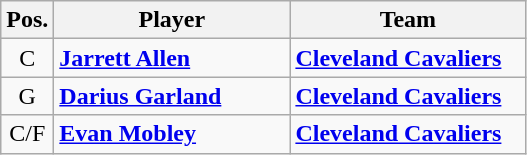<table class="wikitable">
<tr>
<th>Pos.</th>
<th style="width:150px;">Player</th>
<th width=150>Team</th>
</tr>
<tr>
<td style="text-align:center;">C</td>
<td><strong><a href='#'>Jarrett Allen</a></strong></td>
<td><strong><a href='#'>Cleveland Cavaliers</a></strong></td>
</tr>
<tr>
<td style="text-align:center;">G</td>
<td><strong><a href='#'>Darius Garland</a></strong></td>
<td><strong><a href='#'>Cleveland Cavaliers</a></strong></td>
</tr>
<tr>
<td style="text-align:center;">C/F</td>
<td><strong><a href='#'>Evan Mobley</a></strong></td>
<td><strong><a href='#'>Cleveland Cavaliers</a></strong></td>
</tr>
</table>
